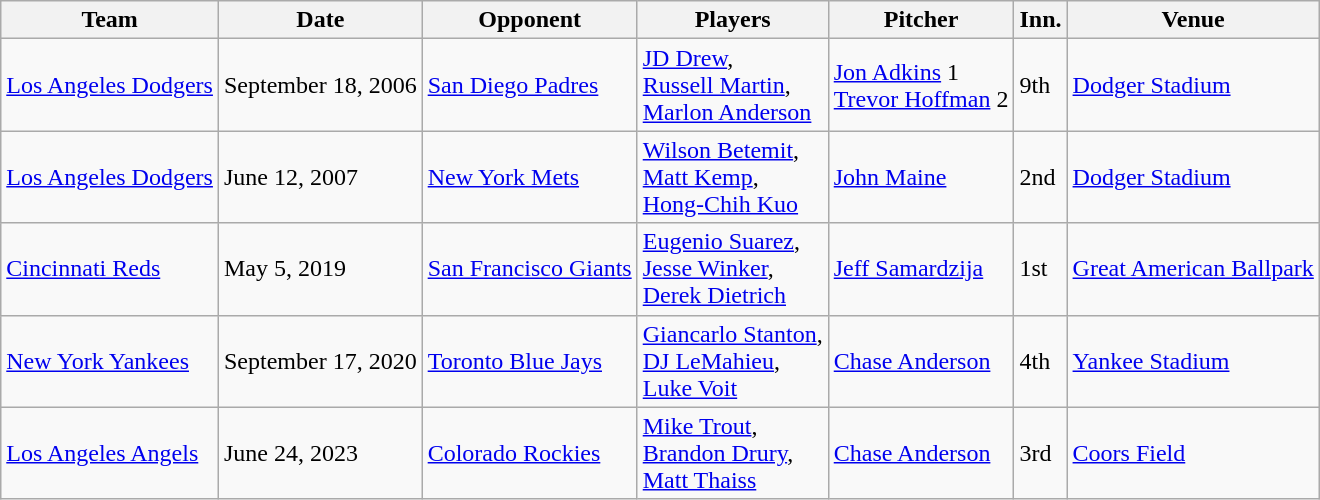<table class="wikitable">
<tr>
<th>Team</th>
<th>Date</th>
<th>Opponent</th>
<th>Players</th>
<th>Pitcher</th>
<th>Inn.</th>
<th>Venue</th>
</tr>
<tr>
<td><a href='#'>Los Angeles Dodgers</a></td>
<td>September 18, 2006</td>
<td><a href='#'>San Diego Padres</a></td>
<td><a href='#'>JD Drew</a>,<br> <a href='#'>Russell Martin</a>,<br> <a href='#'>Marlon Anderson</a></td>
<td><a href='#'>Jon Adkins</a> 1 <br><a href='#'>Trevor Hoffman</a> 2</td>
<td>9th</td>
<td><a href='#'>Dodger Stadium</a></td>
</tr>
<tr>
<td><a href='#'>Los Angeles Dodgers</a></td>
<td>June 12, 2007</td>
<td><a href='#'>New York Mets</a></td>
<td><a href='#'>Wilson Betemit</a>,<br> <a href='#'>Matt Kemp</a>,<br> <a href='#'>Hong-Chih Kuo</a></td>
<td><a href='#'>John Maine</a></td>
<td>2nd</td>
<td><a href='#'>Dodger Stadium</a></td>
</tr>
<tr>
<td><a href='#'>Cincinnati Reds</a></td>
<td>May 5, 2019</td>
<td><a href='#'>San Francisco Giants</a></td>
<td><a href='#'>Eugenio Suarez</a>,<br> <a href='#'>Jesse Winker</a>,<br> <a href='#'>Derek Dietrich</a></td>
<td><a href='#'>Jeff Samardzija</a></td>
<td>1st</td>
<td><a href='#'>Great American Ballpark</a></td>
</tr>
<tr>
<td><a href='#'>New York Yankees</a></td>
<td>September 17, 2020</td>
<td><a href='#'>Toronto Blue Jays</a></td>
<td><a href='#'>Giancarlo Stanton</a>,<br> <a href='#'>DJ LeMahieu</a>,<br> <a href='#'>Luke Voit</a></td>
<td><a href='#'>Chase Anderson</a></td>
<td>4th</td>
<td><a href='#'>Yankee Stadium</a></td>
</tr>
<tr>
<td><a href='#'>Los Angeles Angels</a></td>
<td>June 24, 2023</td>
<td><a href='#'>Colorado Rockies</a></td>
<td><a href='#'>Mike Trout</a>,<br> <a href='#'>Brandon Drury</a>,<br><a href='#'>Matt Thaiss</a></td>
<td><a href='#'>Chase Anderson</a></td>
<td>3rd</td>
<td><a href='#'>Coors Field</a></td>
</tr>
</table>
